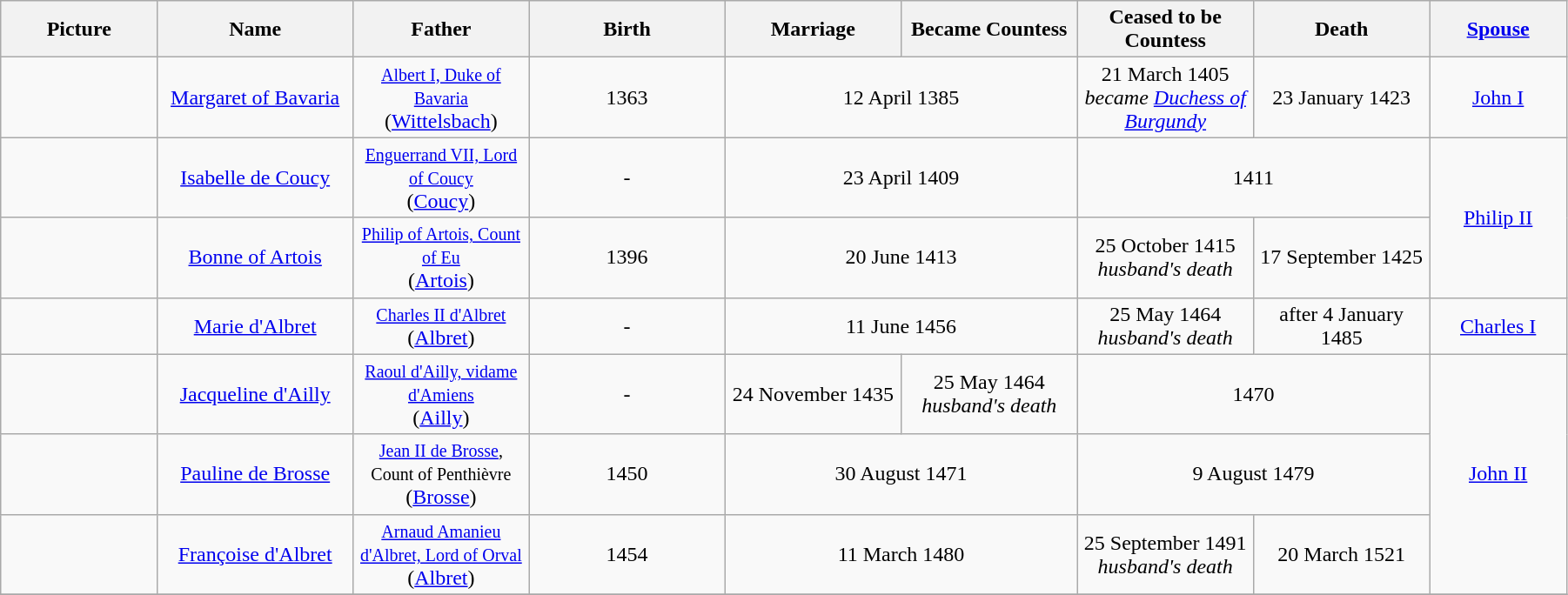<table width=95% class="wikitable">
<tr>
<th width = "8%">Picture</th>
<th width = "10%">Name</th>
<th width = "9%">Father</th>
<th width = "10%">Birth</th>
<th width = "9%">Marriage</th>
<th width = "9%">Became Countess</th>
<th width = "9%">Ceased to be Countess</th>
<th width = "9%">Death</th>
<th width = "7%"><a href='#'>Spouse</a></th>
</tr>
<tr>
<td align="center"></td>
<td align="center"><a href='#'>Margaret of Bavaria</a></td>
<td align="center"><small><a href='#'>Albert I, Duke of Bavaria</a></small><br>(<a href='#'>Wittelsbach</a>)</td>
<td align="center">1363</td>
<td align="center" colspan="2">12 April 1385</td>
<td align="center">21 March 1405<br><em>became <a href='#'>Duchess of Burgundy</a></em></td>
<td align="center">23 January 1423</td>
<td align="center"><a href='#'>John I</a></td>
</tr>
<tr>
<td align="center"></td>
<td align="center"><a href='#'>Isabelle de Coucy</a></td>
<td align="center"><small><a href='#'>Enguerrand VII, Lord of Coucy</a></small><br>(<a href='#'>Coucy</a>)</td>
<td align="center">-</td>
<td align="center" colspan="2">23 April 1409</td>
<td align="center" colspan="2">1411</td>
<td align="center" rowspan="2"><a href='#'>Philip II</a></td>
</tr>
<tr>
<td align="center"></td>
<td align="center"><a href='#'>Bonne of Artois</a></td>
<td align="center"><small><a href='#'>Philip of Artois, Count of Eu</a></small><br>(<a href='#'>Artois</a>)</td>
<td align="center">1396</td>
<td align="center" colspan="2">20 June 1413</td>
<td align="center">25 October 1415<br><em>husband's death</em></td>
<td align="center">17 September 1425</td>
</tr>
<tr>
<td align="center"></td>
<td align="center"><a href='#'>Marie d'Albret</a></td>
<td align="center"><small><a href='#'>Charles II d'Albret</a></small><br>(<a href='#'>Albret</a>)</td>
<td align="center">-</td>
<td align="center" colspan="2">11 June 1456</td>
<td align="center">25 May 1464<br><em>husband's death</em></td>
<td align="center">after 4 January 1485</td>
<td align="center"><a href='#'>Charles I</a></td>
</tr>
<tr>
<td align="center"></td>
<td align="center"><a href='#'>Jacqueline d'Ailly</a></td>
<td align="center"><small><a href='#'>Raoul d'Ailly, vidame d'Amiens</a></small><br>(<a href='#'>Ailly</a>)</td>
<td align="center">-</td>
<td align="center">24 November 1435</td>
<td align="center">25 May 1464<br><em>husband's death</em></td>
<td align="center" colspan="2">1470</td>
<td align="center" rowspan="3"><a href='#'>John II</a></td>
</tr>
<tr>
<td align="center"></td>
<td align="center"><a href='#'>Pauline de Brosse</a></td>
<td align="center"><small><a href='#'>Jean II de Brosse</a>, Count of Penthièvre</small><br>(<a href='#'>Brosse</a>)</td>
<td align="center">1450</td>
<td align="center" colspan="2">30 August 1471</td>
<td align="center" colspan="2">9 August 1479</td>
</tr>
<tr>
<td align="center"></td>
<td align="center"><a href='#'>Françoise d'Albret</a></td>
<td align="center"><small><a href='#'>Arnaud Amanieu d'Albret, Lord of Orval</a></small><br>(<a href='#'>Albret</a>)</td>
<td align="center">1454</td>
<td align="center" colspan="2">11 March 1480</td>
<td align="center">25 September 1491<br><em>husband's death</em></td>
<td align="center">20 March 1521</td>
</tr>
<tr>
</tr>
</table>
